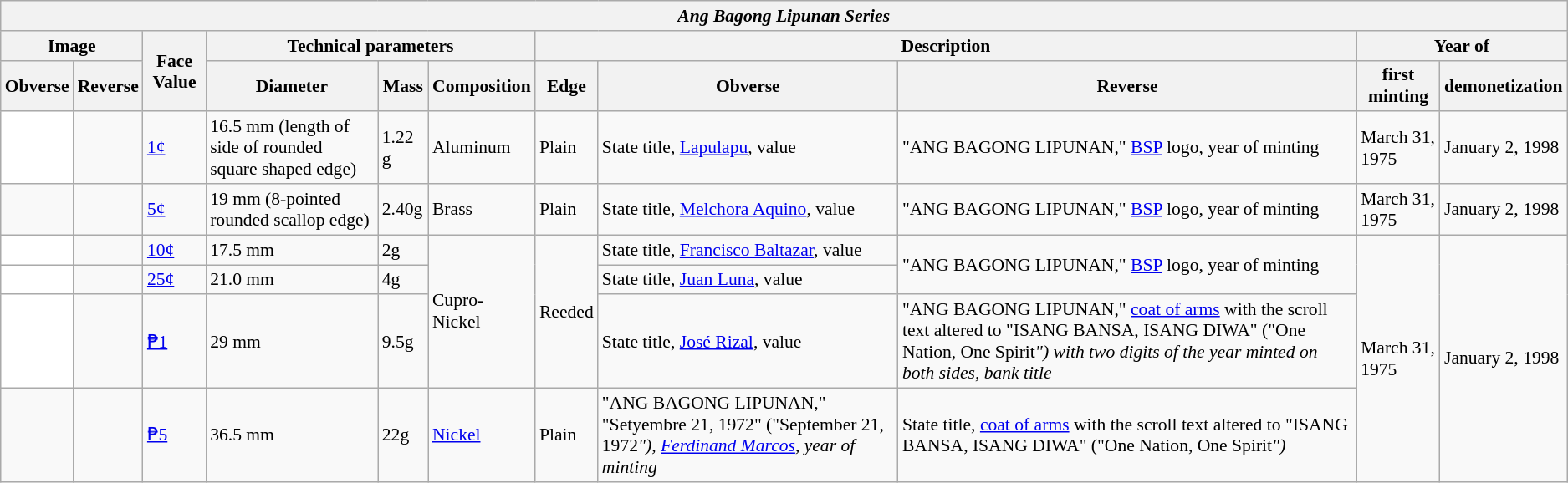<table class="wikitable" style="font-size: 90%">
<tr>
<th colspan="11"><strong><em>Ang Bagong Lipunan<em> Series<strong></th>
</tr>
<tr>
<th colspan="2" rowspan="2">Image</th>
<th rowspan="3">Face Value</th>
<th colspan="3">Technical parameters</th>
<th colspan="3">Description</th>
<th colspan="2" rowspan="2">Year of</th>
</tr>
<tr>
<th rowspan="2">Diameter</th>
<th rowspan="2">Mass</th>
<th rowspan="2">Composition</th>
<th rowspan="2">Edge</th>
<th rowspan="2">Obverse</th>
<th rowspan="2">Reverse</th>
</tr>
<tr>
<th>Obverse</th>
<th>Reverse</th>
<th>first minting</th>
<th>demonetization</th>
</tr>
<tr>
<td style="text-align:center; background:#fff;"></td>
<td></td>
<td><a href='#'>1¢</a></td>
<td>16.5 mm (length of side of rounded square shaped edge)</td>
<td>1.22 g</td>
<td>Aluminum</td>
<td>Plain</td>
<td>State title, <a href='#'>Lapulapu</a>, value</td>
<td>"ANG BAGONG LIPUNAN," <a href='#'>BSP</a> logo, year of minting</td>
<td>March 31, 1975</td>
<td>January 2, 1998</td>
</tr>
<tr>
<td style="text-align:center; "></td>
<td></td>
<td><a href='#'>5¢</a></td>
<td>19 mm (8-pointed rounded scallop edge)</td>
<td>2.40g</td>
<td>Brass</td>
<td>Plain</td>
<td>State title, <a href='#'>Melchora Aquino</a>, value</td>
<td>"ANG BAGONG LIPUNAN," <a href='#'>BSP</a> logo, year of minting</td>
<td>March 31, 1975</td>
<td>January 2, 1998</td>
</tr>
<tr>
<td style="text-align:center; background:#fff;"></td>
<td></td>
<td><a href='#'>10¢</a></td>
<td>17.5 mm</td>
<td>2g</td>
<td rowspan="3">Cupro-Nickel</td>
<td rowspan="3">Reeded</td>
<td>State title, <a href='#'>Francisco Baltazar</a>, value</td>
<td rowspan="2">"ANG BAGONG LIPUNAN," <a href='#'>BSP</a> logo, year of minting</td>
<td rowspan="4">March 31, 1975</td>
<td rowspan="4">January 2, 1998</td>
</tr>
<tr>
<td style="text-align:center; background:#fff;"></td>
<td></td>
<td><a href='#'>25¢</a></td>
<td>21.0 mm</td>
<td>4g</td>
<td>State title, <a href='#'>Juan Luna</a>, value</td>
</tr>
<tr>
<td style="text-align:center; background:#fff;"></td>
<td></td>
<td><a href='#'>₱1</a></td>
<td>29 mm</td>
<td>9.5g</td>
<td>State title, <a href='#'>José Rizal</a>, value</td>
<td>"ANG BAGONG LIPUNAN," <a href='#'>coat of arms</a> with the scroll text altered to "ISANG BANSA, ISANG DIWA" ("</em>One Nation, One Spirit<em>") with two digits of the year minted on both sides, bank title</td>
</tr>
<tr>
<td style="text-align:center;"></td>
<td></td>
<td><a href='#'>₱5</a></td>
<td>36.5 mm</td>
<td>22g</td>
<td><a href='#'>Nickel</a></td>
<td>Plain</td>
<td>"ANG BAGONG LIPUNAN," "Setyembre 21, 1972"  ("</em>September 21, 1972<em>"), <a href='#'>Ferdinand Marcos</a>, year of minting</td>
<td>State title, <a href='#'>coat of arms</a> with the scroll text altered to "ISANG BANSA, ISANG DIWA" ("</em>One Nation, One Spirit<em>")</td>
</tr>
</table>
